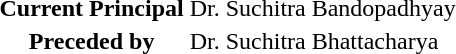<table>
<tr>
<th>Current Principal</th>
<td>Dr. Suchitra Bandopadhyay</td>
</tr>
<tr>
<th>Preceded by</th>
<td>Dr. Suchitra Bhattacharya</td>
</tr>
</table>
